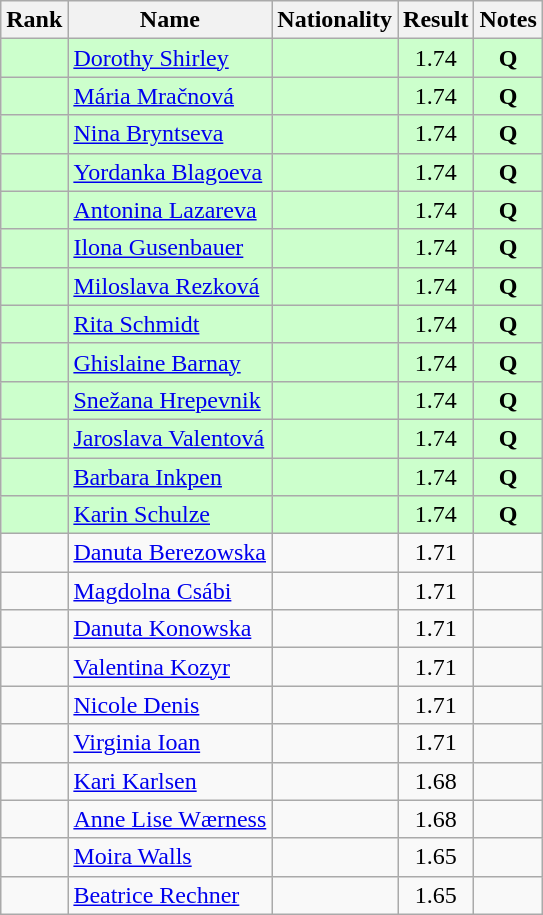<table class="wikitable sortable" style="text-align:center">
<tr>
<th>Rank</th>
<th>Name</th>
<th>Nationality</th>
<th>Result</th>
<th>Notes</th>
</tr>
<tr bgcolor=ccffcc>
<td></td>
<td align=left><a href='#'>Dorothy Shirley</a></td>
<td align=left></td>
<td>1.74</td>
<td><strong>Q</strong></td>
</tr>
<tr bgcolor=ccffcc>
<td></td>
<td align=left><a href='#'>Mária Mračnová</a></td>
<td align=left></td>
<td>1.74</td>
<td><strong>Q</strong></td>
</tr>
<tr bgcolor=ccffcc>
<td></td>
<td align=left><a href='#'>Nina Bryntseva</a></td>
<td align=left></td>
<td>1.74</td>
<td><strong>Q</strong></td>
</tr>
<tr bgcolor=ccffcc>
<td></td>
<td align=left><a href='#'>Yordanka Blagoeva</a></td>
<td align=left></td>
<td>1.74</td>
<td><strong>Q</strong></td>
</tr>
<tr bgcolor=ccffcc>
<td></td>
<td align=left><a href='#'>Antonina Lazareva</a></td>
<td align=left></td>
<td>1.74</td>
<td><strong>Q</strong></td>
</tr>
<tr bgcolor=ccffcc>
<td></td>
<td align=left><a href='#'>Ilona Gusenbauer</a></td>
<td align=left></td>
<td>1.74</td>
<td><strong>Q</strong></td>
</tr>
<tr bgcolor=ccffcc>
<td></td>
<td align=left><a href='#'>Miloslava Rezková</a></td>
<td align=left></td>
<td>1.74</td>
<td><strong>Q</strong></td>
</tr>
<tr bgcolor=ccffcc>
<td></td>
<td align=left><a href='#'>Rita Schmidt</a></td>
<td align=left></td>
<td>1.74</td>
<td><strong>Q</strong></td>
</tr>
<tr bgcolor=ccffcc>
<td></td>
<td align=left><a href='#'>Ghislaine Barnay</a></td>
<td align=left></td>
<td>1.74</td>
<td><strong>Q</strong></td>
</tr>
<tr bgcolor=ccffcc>
<td></td>
<td align=left><a href='#'>Snežana Hrepevnik</a></td>
<td align=left></td>
<td>1.74</td>
<td><strong>Q</strong></td>
</tr>
<tr bgcolor=ccffcc>
<td></td>
<td align=left><a href='#'>Jaroslava Valentová</a></td>
<td align=left></td>
<td>1.74</td>
<td><strong>Q</strong></td>
</tr>
<tr bgcolor=ccffcc>
<td></td>
<td align=left><a href='#'>Barbara Inkpen</a></td>
<td align=left></td>
<td>1.74</td>
<td><strong>Q</strong></td>
</tr>
<tr bgcolor=ccffcc>
<td></td>
<td align=left><a href='#'>Karin Schulze</a></td>
<td align=left></td>
<td>1.74</td>
<td><strong>Q</strong></td>
</tr>
<tr>
<td></td>
<td align=left><a href='#'>Danuta Berezowska</a></td>
<td align=left></td>
<td>1.71</td>
<td></td>
</tr>
<tr>
<td></td>
<td align=left><a href='#'>Magdolna Csábi</a></td>
<td align=left></td>
<td>1.71</td>
<td></td>
</tr>
<tr>
<td></td>
<td align=left><a href='#'>Danuta Konowska</a></td>
<td align=left></td>
<td>1.71</td>
<td></td>
</tr>
<tr>
<td></td>
<td align=left><a href='#'>Valentina Kozyr</a></td>
<td align=left></td>
<td>1.71</td>
<td></td>
</tr>
<tr>
<td></td>
<td align=left><a href='#'>Nicole Denis</a></td>
<td align=left></td>
<td>1.71</td>
<td></td>
</tr>
<tr>
<td></td>
<td align=left><a href='#'>Virginia Ioan</a></td>
<td align=left></td>
<td>1.71</td>
<td></td>
</tr>
<tr>
<td></td>
<td align=left><a href='#'>Kari Karlsen</a></td>
<td align=left></td>
<td>1.68</td>
<td></td>
</tr>
<tr>
<td></td>
<td align=left><a href='#'>Anne Lise Wærness</a></td>
<td align=left></td>
<td>1.68</td>
<td></td>
</tr>
<tr>
<td></td>
<td align=left><a href='#'>Moira Walls</a></td>
<td align=left></td>
<td>1.65</td>
<td></td>
</tr>
<tr>
<td></td>
<td align=left><a href='#'>Beatrice Rechner</a></td>
<td align=left></td>
<td>1.65</td>
<td></td>
</tr>
</table>
